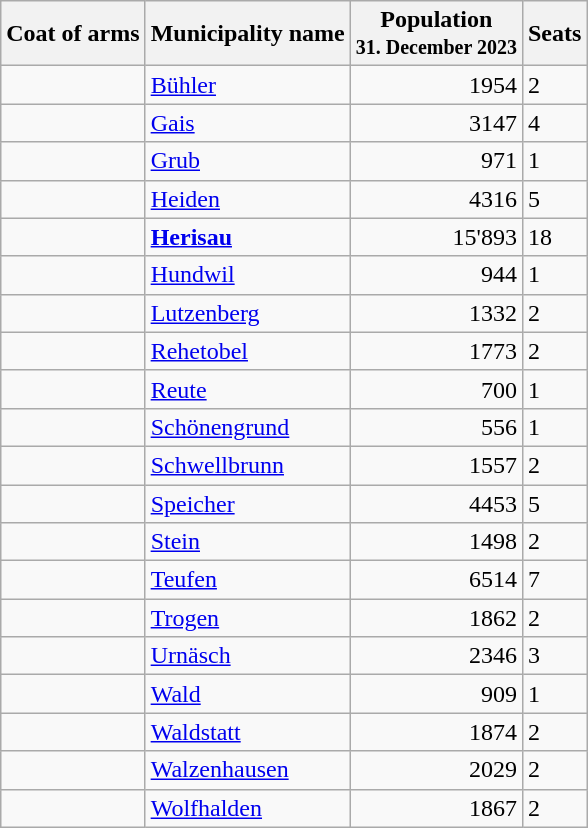<table class="wikitable sortable zebra">
<tr>
<th class="unsortable">Coat of arms</th>
<th>Municipality name</th>
<th>Population<br><small>31. December 2023</small></th>
<th>Seats</th>
</tr>
<tr>
<td style="text-align: center;"></td>
<td><a href='#'>Bühler</a></td>
<td style="text-align: right;">1954</td>
<td>2</td>
</tr>
<tr>
<td style="text-align: center;"></td>
<td><a href='#'>Gais</a></td>
<td style="text-align: right;">3147</td>
<td>4</td>
</tr>
<tr>
<td style="text-align: center;"></td>
<td><a href='#'>Grub</a></td>
<td style="text-align: right;">971</td>
<td>1</td>
</tr>
<tr>
<td style="text-align: center;"></td>
<td><a href='#'>Heiden</a></td>
<td style="text-align: right;">4316</td>
<td>5</td>
</tr>
<tr>
<td style="text-align: center;"></td>
<td><strong><a href='#'>Herisau</a></strong></td>
<td style="text-align: right;">15'893</td>
<td>18</td>
</tr>
<tr>
<td style="text-align: center;"></td>
<td><a href='#'>Hundwil</a></td>
<td style="text-align: right;">944</td>
<td>1</td>
</tr>
<tr>
<td style="text-align: center;"></td>
<td><a href='#'>Lutzenberg</a></td>
<td style="text-align: right;">1332</td>
<td>2</td>
</tr>
<tr>
<td style="text-align: center;"></td>
<td><a href='#'>Rehetobel</a></td>
<td style="text-align: right;">1773</td>
<td>2</td>
</tr>
<tr>
<td style="text-align: center;"></td>
<td><a href='#'>Reute</a></td>
<td style="text-align: right;">700</td>
<td>1</td>
</tr>
<tr>
<td style="text-align: center;"></td>
<td><a href='#'>Schönengrund</a></td>
<td style="text-align: right;">556</td>
<td>1</td>
</tr>
<tr>
<td style="text-align: center;"></td>
<td><a href='#'>Schwellbrunn</a></td>
<td style="text-align: right;">1557</td>
<td>2</td>
</tr>
<tr>
<td style="text-align: center;"></td>
<td><a href='#'>Speicher</a></td>
<td style="text-align: right;">4453</td>
<td>5</td>
</tr>
<tr>
<td style="text-align: center;"></td>
<td><a href='#'>Stein</a></td>
<td style="text-align: right;">1498</td>
<td>2</td>
</tr>
<tr>
<td style="text-align: center;"></td>
<td><a href='#'>Teufen</a></td>
<td style="text-align: right;">6514</td>
<td>7</td>
</tr>
<tr>
<td style="text-align: center;"></td>
<td><a href='#'>Trogen</a></td>
<td style="text-align: right;">1862</td>
<td>2</td>
</tr>
<tr>
<td style="text-align: center;"></td>
<td><a href='#'>Urnäsch</a></td>
<td style="text-align: right;">2346</td>
<td>3</td>
</tr>
<tr>
<td style="text-align: center;"></td>
<td><a href='#'>Wald</a></td>
<td style="text-align: right;">909</td>
<td>1</td>
</tr>
<tr>
<td style="text-align: center;"></td>
<td><a href='#'>Waldstatt</a></td>
<td style="text-align: right;">1874</td>
<td>2</td>
</tr>
<tr>
<td style="text-align: center;"></td>
<td><a href='#'>Walzenhausen</a></td>
<td style="text-align: right;">2029</td>
<td>2</td>
</tr>
<tr>
<td style="text-align: center;"></td>
<td><a href='#'>Wolfhalden</a></td>
<td style="text-align: right;">1867</td>
<td>2</td>
</tr>
</table>
